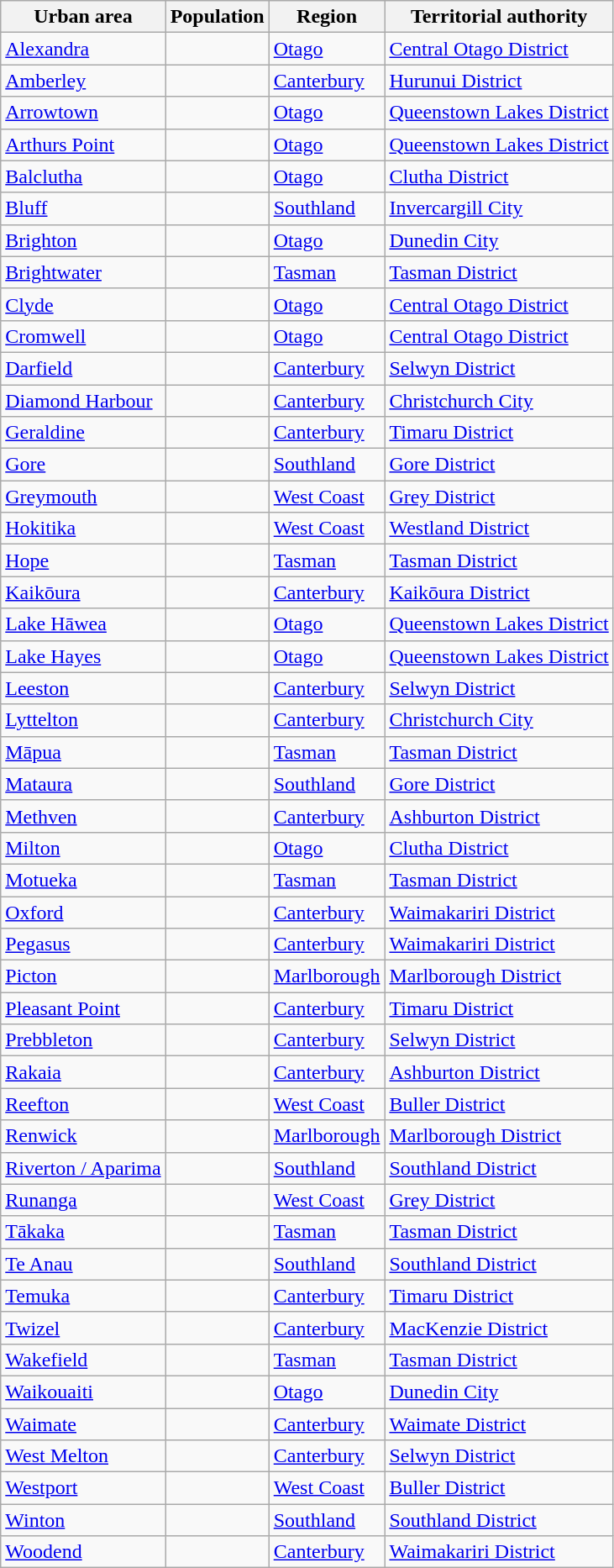<table class="wikitable sortable">
<tr>
<th align="left">Urban area</th>
<th>Population</th>
<th>Region</th>
<th>Territorial authority</th>
</tr>
<tr>
<td><a href='#'>Alexandra</a></td>
<td></td>
<td><a href='#'>Otago</a></td>
<td><a href='#'>Central Otago District</a></td>
</tr>
<tr>
<td><a href='#'>Amberley</a></td>
<td></td>
<td><a href='#'>Canterbury</a></td>
<td><a href='#'>Hurunui District</a></td>
</tr>
<tr>
<td><a href='#'>Arrowtown</a></td>
<td></td>
<td><a href='#'>Otago</a></td>
<td><a href='#'>Queenstown Lakes District</a></td>
</tr>
<tr>
<td><a href='#'>Arthurs Point</a></td>
<td></td>
<td><a href='#'>Otago</a></td>
<td><a href='#'>Queenstown Lakes District</a></td>
</tr>
<tr>
<td><a href='#'>Balclutha</a></td>
<td></td>
<td><a href='#'>Otago</a></td>
<td><a href='#'>Clutha District</a></td>
</tr>
<tr>
<td><a href='#'>Bluff</a></td>
<td></td>
<td><a href='#'>Southland</a></td>
<td><a href='#'>Invercargill City</a></td>
</tr>
<tr>
<td><a href='#'>Brighton</a></td>
<td></td>
<td><a href='#'>Otago</a></td>
<td><a href='#'>Dunedin City</a></td>
</tr>
<tr>
<td><a href='#'>Brightwater</a></td>
<td></td>
<td><a href='#'>Tasman</a></td>
<td><a href='#'>Tasman District</a></td>
</tr>
<tr>
<td><a href='#'>Clyde</a></td>
<td></td>
<td><a href='#'>Otago</a></td>
<td><a href='#'>Central Otago District</a></td>
</tr>
<tr>
<td><a href='#'>Cromwell</a></td>
<td></td>
<td><a href='#'>Otago</a></td>
<td><a href='#'>Central Otago District</a></td>
</tr>
<tr>
<td><a href='#'>Darfield</a></td>
<td></td>
<td><a href='#'>Canterbury</a></td>
<td><a href='#'>Selwyn District</a></td>
</tr>
<tr>
<td><a href='#'>Diamond Harbour</a></td>
<td></td>
<td><a href='#'>Canterbury</a></td>
<td><a href='#'>Christchurch City</a></td>
</tr>
<tr>
<td><a href='#'>Geraldine</a></td>
<td></td>
<td><a href='#'>Canterbury</a></td>
<td><a href='#'>Timaru District</a></td>
</tr>
<tr>
<td><a href='#'>Gore</a></td>
<td></td>
<td><a href='#'>Southland</a></td>
<td><a href='#'>Gore District</a></td>
</tr>
<tr>
<td><a href='#'>Greymouth</a></td>
<td></td>
<td><a href='#'>West Coast</a></td>
<td><a href='#'>Grey District</a></td>
</tr>
<tr>
<td><a href='#'>Hokitika</a></td>
<td></td>
<td><a href='#'>West Coast</a></td>
<td><a href='#'>Westland District</a></td>
</tr>
<tr>
<td><a href='#'>Hope</a></td>
<td></td>
<td><a href='#'>Tasman</a></td>
<td><a href='#'>Tasman District</a></td>
</tr>
<tr>
<td><a href='#'>Kaikōura</a></td>
<td></td>
<td><a href='#'>Canterbury</a></td>
<td><a href='#'>Kaikōura District</a></td>
</tr>
<tr>
<td><a href='#'>Lake Hāwea</a></td>
<td></td>
<td><a href='#'>Otago</a></td>
<td><a href='#'>Queenstown Lakes District</a></td>
</tr>
<tr>
<td><a href='#'>Lake Hayes</a></td>
<td></td>
<td><a href='#'>Otago</a></td>
<td><a href='#'>Queenstown Lakes District</a></td>
</tr>
<tr>
<td><a href='#'>Leeston</a></td>
<td></td>
<td><a href='#'>Canterbury</a></td>
<td><a href='#'>Selwyn District</a></td>
</tr>
<tr>
<td><a href='#'>Lyttelton</a></td>
<td></td>
<td><a href='#'>Canterbury</a></td>
<td><a href='#'>Christchurch City</a></td>
</tr>
<tr>
<td><a href='#'>Māpua</a></td>
<td></td>
<td><a href='#'>Tasman</a></td>
<td><a href='#'>Tasman District</a></td>
</tr>
<tr>
<td><a href='#'>Mataura</a></td>
<td></td>
<td><a href='#'>Southland</a></td>
<td><a href='#'>Gore District</a></td>
</tr>
<tr>
<td><a href='#'>Methven</a></td>
<td></td>
<td><a href='#'>Canterbury</a></td>
<td><a href='#'>Ashburton District</a></td>
</tr>
<tr>
<td><a href='#'>Milton</a></td>
<td></td>
<td><a href='#'>Otago</a></td>
<td><a href='#'>Clutha District</a></td>
</tr>
<tr>
<td><a href='#'>Motueka</a></td>
<td></td>
<td><a href='#'>Tasman</a></td>
<td><a href='#'>Tasman District</a></td>
</tr>
<tr>
<td><a href='#'>Oxford</a></td>
<td></td>
<td><a href='#'>Canterbury</a></td>
<td><a href='#'>Waimakariri District</a></td>
</tr>
<tr>
<td><a href='#'>Pegasus</a></td>
<td></td>
<td><a href='#'>Canterbury</a></td>
<td><a href='#'>Waimakariri District</a></td>
</tr>
<tr>
<td><a href='#'>Picton</a></td>
<td></td>
<td><a href='#'>Marlborough</a></td>
<td><a href='#'>Marlborough District</a></td>
</tr>
<tr>
<td><a href='#'>Pleasant Point</a></td>
<td></td>
<td><a href='#'>Canterbury</a></td>
<td><a href='#'>Timaru District</a></td>
</tr>
<tr>
<td><a href='#'>Prebbleton</a></td>
<td></td>
<td><a href='#'>Canterbury</a></td>
<td><a href='#'>Selwyn District</a></td>
</tr>
<tr>
<td><a href='#'>Rakaia</a></td>
<td></td>
<td><a href='#'>Canterbury</a></td>
<td><a href='#'>Ashburton District</a></td>
</tr>
<tr>
<td><a href='#'>Reefton</a></td>
<td></td>
<td><a href='#'>West Coast</a></td>
<td><a href='#'>Buller District</a></td>
</tr>
<tr>
<td><a href='#'>Renwick</a></td>
<td></td>
<td><a href='#'>Marlborough</a></td>
<td><a href='#'>Marlborough District</a></td>
</tr>
<tr>
<td><a href='#'>Riverton / Aparima</a></td>
<td></td>
<td><a href='#'>Southland</a></td>
<td><a href='#'>Southland District</a></td>
</tr>
<tr>
<td><a href='#'>Runanga</a></td>
<td></td>
<td><a href='#'>West Coast</a></td>
<td><a href='#'>Grey District</a></td>
</tr>
<tr>
<td><a href='#'>Tākaka</a></td>
<td></td>
<td><a href='#'>Tasman</a></td>
<td><a href='#'>Tasman District</a></td>
</tr>
<tr>
<td><a href='#'>Te Anau</a></td>
<td></td>
<td><a href='#'>Southland</a></td>
<td><a href='#'>Southland District</a></td>
</tr>
<tr>
<td><a href='#'>Temuka</a></td>
<td></td>
<td><a href='#'>Canterbury</a></td>
<td><a href='#'>Timaru District</a></td>
</tr>
<tr>
<td><a href='#'>Twizel</a></td>
<td></td>
<td><a href='#'>Canterbury</a></td>
<td><a href='#'>MacKenzie District</a></td>
</tr>
<tr>
<td><a href='#'>Wakefield</a></td>
<td></td>
<td><a href='#'>Tasman</a></td>
<td><a href='#'>Tasman District</a></td>
</tr>
<tr>
<td><a href='#'>Waikouaiti</a></td>
<td></td>
<td><a href='#'>Otago</a></td>
<td><a href='#'>Dunedin City</a></td>
</tr>
<tr>
<td><a href='#'>Waimate</a></td>
<td></td>
<td><a href='#'>Canterbury</a></td>
<td><a href='#'>Waimate District</a></td>
</tr>
<tr>
<td><a href='#'>West Melton</a></td>
<td></td>
<td><a href='#'>Canterbury</a></td>
<td><a href='#'>Selwyn District</a></td>
</tr>
<tr>
<td><a href='#'>Westport</a></td>
<td></td>
<td><a href='#'>West Coast</a></td>
<td><a href='#'>Buller District</a></td>
</tr>
<tr>
<td><a href='#'>Winton</a></td>
<td></td>
<td><a href='#'>Southland</a></td>
<td><a href='#'>Southland District</a></td>
</tr>
<tr>
<td><a href='#'>Woodend</a></td>
<td></td>
<td><a href='#'>Canterbury</a></td>
<td><a href='#'>Waimakariri District</a></td>
</tr>
</table>
